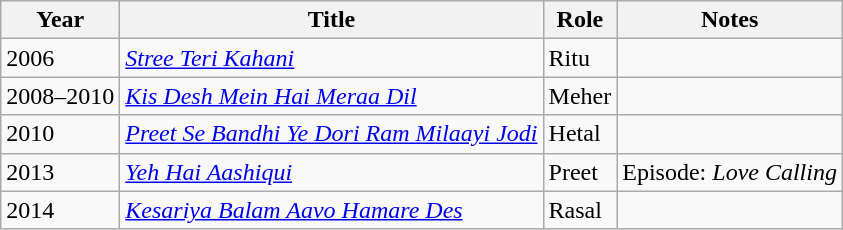<table class="wikitable sortable">
<tr>
<th>Year</th>
<th>Title</th>
<th>Role</th>
<th>Notes</th>
</tr>
<tr>
<td>2006</td>
<td><em><a href='#'>Stree Teri Kahani</a></em></td>
<td>Ritu</td>
<td></td>
</tr>
<tr>
<td>2008–2010</td>
<td><em><a href='#'>Kis Desh Mein Hai Meraa Dil</a></em></td>
<td>Meher</td>
<td></td>
</tr>
<tr>
<td>2010</td>
<td><em><a href='#'>Preet Se Bandhi Ye Dori Ram Milaayi Jodi</a></em></td>
<td>Hetal</td>
<td></td>
</tr>
<tr>
<td>2013</td>
<td><em><a href='#'>Yeh Hai Aashiqui</a></em></td>
<td>Preet</td>
<td>Episode: <em>Love Calling</em></td>
</tr>
<tr>
<td>2014</td>
<td><em><a href='#'>Kesariya Balam Aavo Hamare Des</a></em></td>
<td>Rasal</td>
<td></td>
</tr>
</table>
